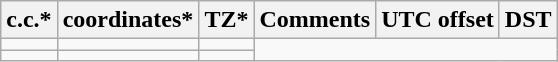<table class="wikitable sortable">
<tr>
<th>c.c.*</th>
<th>coordinates*</th>
<th>TZ*</th>
<th>Comments</th>
<th>UTC offset</th>
<th>DST</th>
</tr>
<tr --->
<td></td>
<td></td>
<td></td>
</tr>
<tr --->
<td></td>
<td></td>
<td></td>
</tr>
</table>
